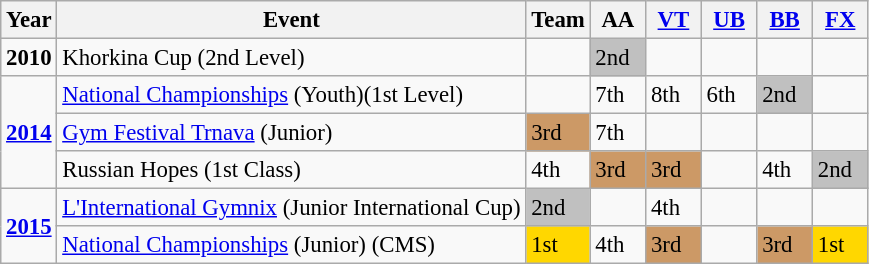<table class="wikitable" style="font-size: 95%;">
<tr>
<th>Year</th>
<th>Event</th>
<th style="width:30px;">Team</th>
<th style="width:30px;">AA</th>
<th style="width:30px;"><a href='#'>VT</a></th>
<th style="width:30px;"><a href='#'>UB</a></th>
<th style="width:30px;"><a href='#'>BB</a></th>
<th style="width:30px;"><a href='#'>FX</a></th>
</tr>
<tr>
<td rowspan="1"><strong>2010</strong></td>
<td align=left>Khorkina Cup (2nd Level)</td>
<td></td>
<td style="background:silver;">2nd</td>
<td></td>
<td></td>
<td></td>
<td></td>
</tr>
<tr>
<td rowspan="3"><strong><a href='#'>2014</a></strong></td>
<td align=left><a href='#'>National Championships</a> (Youth)(1st Level)</td>
<td></td>
<td>7th</td>
<td>8th</td>
<td>6th</td>
<td style="background:silver;">2nd</td>
<td></td>
</tr>
<tr>
<td align=left><a href='#'>Gym Festival Trnava</a> (Junior)</td>
<td style="background:#c96;">3rd</td>
<td>7th</td>
<td></td>
<td></td>
<td></td>
<td></td>
</tr>
<tr>
<td align=left>Russian Hopes (1st Class)</td>
<td>4th</td>
<td style="background:#c96;">3rd</td>
<td style="background:#c96;">3rd</td>
<td></td>
<td>4th</td>
<td style="background:silver;">2nd</td>
</tr>
<tr>
<td rowspan="2"><strong><a href='#'>2015</a></strong></td>
<td align=left><a href='#'>L'International Gymnix</a> (Junior International Cup)</td>
<td style="background:silver;">2nd</td>
<td></td>
<td>4th</td>
<td></td>
<td></td>
<td></td>
</tr>
<tr>
<td align=left><a href='#'>National Championships</a> (Junior)  (CMS)</td>
<td style="background: gold">1st</td>
<td>4th</td>
<td style="background:#c96;">3rd</td>
<td></td>
<td style="background:#c96;">3rd</td>
<td style="background: gold">1st</td>
</tr>
</table>
